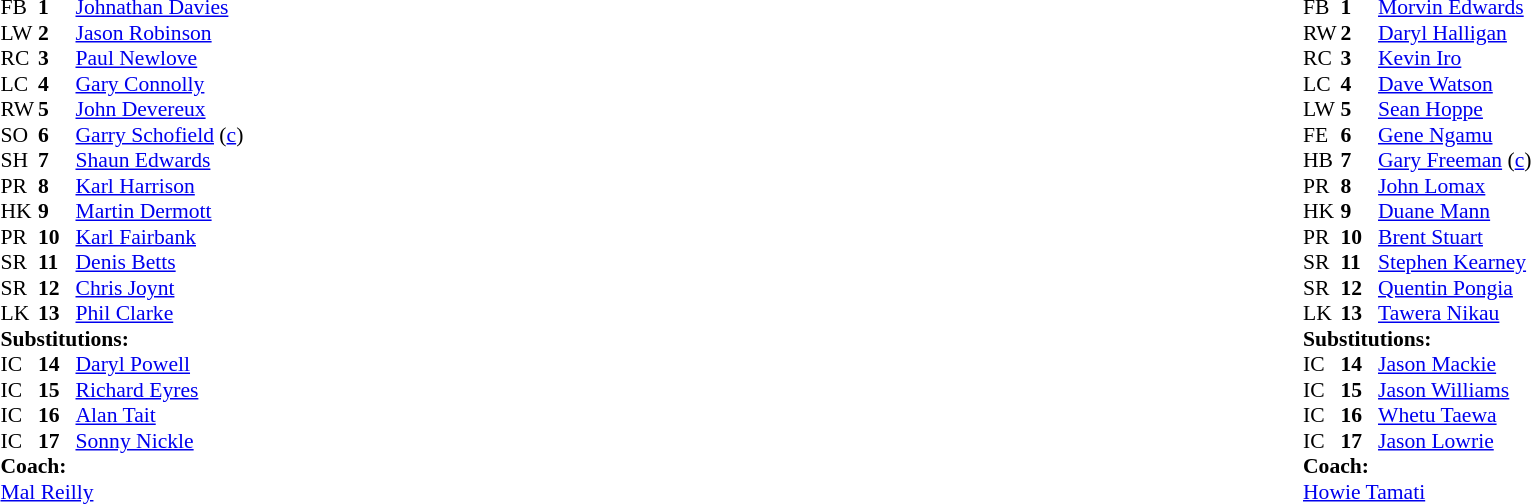<table width="100%">
<tr>
<td valign="top" width="50%"><br><table style="font-size: 90%" cellspacing="0" cellpadding="0">
<tr>
<th width="25"></th>
<th width="25"></th>
</tr>
<tr>
<td>FB</td>
<td><strong>1</strong></td>
<td><a href='#'>Johnathan Davies</a></td>
</tr>
<tr>
<td>LW</td>
<td><strong>2</strong></td>
<td><a href='#'>Jason Robinson</a></td>
</tr>
<tr>
<td>RC</td>
<td><strong>3</strong></td>
<td><a href='#'>Paul Newlove</a></td>
</tr>
<tr>
<td>LC</td>
<td><strong>4</strong></td>
<td><a href='#'>Gary Connolly</a></td>
</tr>
<tr>
<td>RW</td>
<td><strong>5</strong></td>
<td><a href='#'>John Devereux</a></td>
</tr>
<tr>
<td>SO</td>
<td><strong>6</strong></td>
<td><a href='#'>Garry Schofield</a> (<a href='#'>c</a>)</td>
</tr>
<tr>
<td>SH</td>
<td><strong>7</strong></td>
<td><a href='#'>Shaun Edwards</a></td>
</tr>
<tr>
<td>PR</td>
<td><strong>8</strong></td>
<td><a href='#'>Karl Harrison</a></td>
</tr>
<tr>
<td>HK</td>
<td><strong>9</strong></td>
<td><a href='#'>Martin Dermott</a></td>
</tr>
<tr>
<td>PR</td>
<td><strong>10</strong></td>
<td><a href='#'>Karl Fairbank</a></td>
</tr>
<tr>
<td>SR</td>
<td><strong>11</strong></td>
<td><a href='#'>Denis Betts</a></td>
</tr>
<tr>
<td>SR</td>
<td><strong>12</strong></td>
<td><a href='#'>Chris Joynt</a></td>
</tr>
<tr>
<td>LK</td>
<td><strong>13</strong></td>
<td><a href='#'>Phil Clarke</a></td>
</tr>
<tr>
<td colspan=3><strong>Substitutions:</strong></td>
</tr>
<tr>
<td>IC</td>
<td><strong>14</strong></td>
<td><a href='#'>Daryl Powell</a></td>
</tr>
<tr>
<td>IC</td>
<td><strong>15</strong></td>
<td><a href='#'>Richard Eyres</a></td>
</tr>
<tr>
<td>IC</td>
<td><strong>16</strong></td>
<td><a href='#'>Alan Tait</a></td>
</tr>
<tr>
<td>IC</td>
<td><strong>17</strong></td>
<td><a href='#'>Sonny Nickle</a></td>
</tr>
<tr>
<td colspan=3><strong>Coach:</strong></td>
</tr>
<tr>
<td colspan="4"> <a href='#'>Mal Reilly</a></td>
</tr>
</table>
</td>
<td valign="top" width="50%"><br><table style="font-size: 90%" cellspacing="0" cellpadding="0" align="center">
<tr>
<th width="25"></th>
<th width="25"></th>
</tr>
<tr>
<td>FB</td>
<td><strong>1</strong></td>
<td><a href='#'>Morvin Edwards</a></td>
</tr>
<tr>
<td>RW</td>
<td><strong>2</strong></td>
<td><a href='#'>Daryl Halligan</a></td>
</tr>
<tr>
<td>RC</td>
<td><strong>3</strong></td>
<td><a href='#'>Kevin Iro</a></td>
</tr>
<tr>
<td>LC</td>
<td><strong>4</strong></td>
<td><a href='#'>Dave Watson</a></td>
</tr>
<tr>
<td>LW</td>
<td><strong>5</strong></td>
<td><a href='#'>Sean Hoppe</a></td>
</tr>
<tr>
<td>FE</td>
<td><strong>6</strong></td>
<td><a href='#'>Gene Ngamu</a></td>
</tr>
<tr>
<td>HB</td>
<td><strong>7</strong></td>
<td><a href='#'>Gary Freeman</a> (<a href='#'>c</a>)</td>
</tr>
<tr>
<td>PR</td>
<td><strong>8</strong></td>
<td><a href='#'>John Lomax</a></td>
</tr>
<tr>
<td>HK</td>
<td><strong>9</strong></td>
<td><a href='#'>Duane Mann</a></td>
</tr>
<tr>
<td>PR</td>
<td><strong>10</strong></td>
<td><a href='#'>Brent Stuart</a></td>
</tr>
<tr>
<td>SR</td>
<td><strong>11</strong></td>
<td><a href='#'>Stephen Kearney</a></td>
</tr>
<tr>
<td>SR</td>
<td><strong>12</strong></td>
<td><a href='#'>Quentin Pongia</a></td>
</tr>
<tr>
<td>LK</td>
<td><strong>13</strong></td>
<td><a href='#'>Tawera Nikau</a></td>
</tr>
<tr>
<td colspan=3><strong>Substitutions:</strong></td>
</tr>
<tr>
<td>IC</td>
<td><strong>14</strong></td>
<td><a href='#'>Jason Mackie</a></td>
</tr>
<tr>
<td>IC</td>
<td><strong>15</strong></td>
<td><a href='#'>Jason Williams</a></td>
</tr>
<tr>
<td>IC</td>
<td><strong>16</strong></td>
<td><a href='#'>Whetu Taewa</a></td>
</tr>
<tr>
<td>IC</td>
<td><strong>17</strong></td>
<td><a href='#'>Jason Lowrie</a></td>
</tr>
<tr>
<td colspan=3><strong>Coach:</strong></td>
</tr>
<tr>
<td colspan="4"> <a href='#'>Howie Tamati</a></td>
</tr>
</table>
</td>
</tr>
</table>
